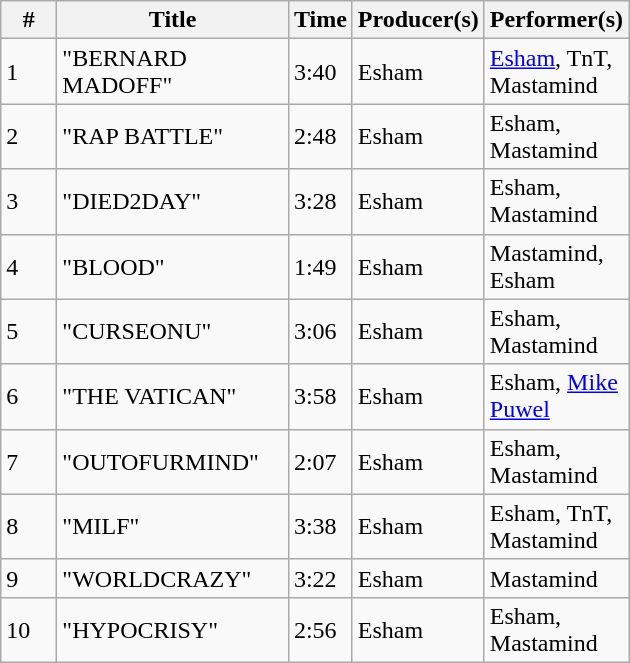<table class="wikitable">
<tr>
<th align="center" width="30">#</th>
<th align="center" width="147">Title</th>
<th align="center" width="10">Time</th>
<th align="center" width="10">Producer(s)</th>
<th align="center" width="10">Performer(s)</th>
</tr>
<tr>
<td>1</td>
<td>"BERNARD MADOFF"</td>
<td>3:40</td>
<td>Esham</td>
<td><a href='#'>Esham</a>, TnT, Mastamind</td>
</tr>
<tr>
<td>2</td>
<td>"RAP BATTLE"</td>
<td>2:48</td>
<td>Esham</td>
<td>Esham, Mastamind</td>
</tr>
<tr>
<td>3</td>
<td>"DIED2DAY"</td>
<td>3:28</td>
<td>Esham</td>
<td>Esham, Mastamind</td>
</tr>
<tr>
<td>4</td>
<td>"BLOOD"</td>
<td>1:49</td>
<td>Esham</td>
<td>Mastamind, Esham</td>
</tr>
<tr>
<td>5</td>
<td>"CURSEONU"</td>
<td>3:06</td>
<td>Esham</td>
<td>Esham, Mastamind</td>
</tr>
<tr>
<td>6</td>
<td>"THE VATICAN"</td>
<td>3:58</td>
<td>Esham</td>
<td>Esham, <a href='#'>Mike Puwel</a></td>
</tr>
<tr>
<td>7</td>
<td>"OUTOFURMIND"</td>
<td>2:07</td>
<td>Esham</td>
<td>Esham, Mastamind</td>
</tr>
<tr>
<td>8</td>
<td>"MILF"</td>
<td>3:38</td>
<td>Esham</td>
<td>Esham, TnT, Mastamind</td>
</tr>
<tr>
<td>9</td>
<td>"WORLDCRAZY"</td>
<td>3:22</td>
<td>Esham</td>
<td>Mastamind</td>
</tr>
<tr>
<td>10</td>
<td>"HYPOCRISY"</td>
<td>2:56</td>
<td>Esham</td>
<td>Esham, Mastamind</td>
</tr>
</table>
